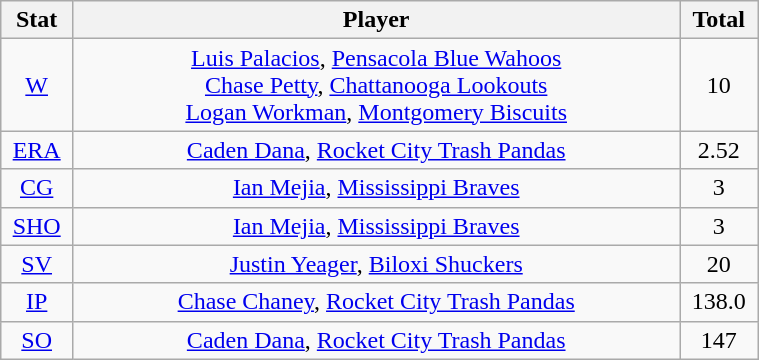<table class="wikitable" width="40%" style="text-align:center;">
<tr>
<th width="5%">Stat</th>
<th width="60%">Player</th>
<th width="5%">Total</th>
</tr>
<tr>
<td><a href='#'>W</a></td>
<td><a href='#'>Luis Palacios</a>, <a href='#'>Pensacola Blue Wahoos</a> <br> <a href='#'>Chase Petty</a>, <a href='#'>Chattanooga Lookouts</a> <br> <a href='#'>Logan Workman</a>, <a href='#'>Montgomery Biscuits</a></td>
<td>10</td>
</tr>
<tr>
<td><a href='#'>ERA</a></td>
<td><a href='#'>Caden Dana</a>, <a href='#'>Rocket City Trash Pandas</a></td>
<td>2.52</td>
</tr>
<tr>
<td><a href='#'>CG</a></td>
<td><a href='#'>Ian Mejia</a>, <a href='#'>Mississippi Braves</a></td>
<td>3</td>
</tr>
<tr>
<td><a href='#'>SHO</a></td>
<td><a href='#'>Ian Mejia</a>, <a href='#'>Mississippi Braves</a></td>
<td>3</td>
</tr>
<tr>
<td><a href='#'>SV</a></td>
<td><a href='#'>Justin Yeager</a>, <a href='#'>Biloxi Shuckers</a></td>
<td>20</td>
</tr>
<tr>
<td><a href='#'>IP</a></td>
<td><a href='#'>Chase Chaney</a>, <a href='#'>Rocket City Trash Pandas</a></td>
<td>138.0</td>
</tr>
<tr>
<td><a href='#'>SO</a></td>
<td><a href='#'>Caden Dana</a>, <a href='#'>Rocket City Trash Pandas</a></td>
<td>147</td>
</tr>
</table>
